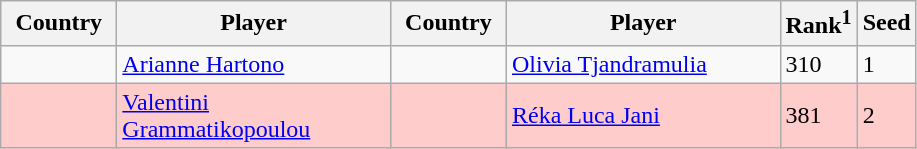<table class="sortable wikitable">
<tr>
<th width="70">Country</th>
<th width="175">Player</th>
<th width="70">Country</th>
<th width="175">Player</th>
<th>Rank<sup>1</sup></th>
<th>Seed</th>
</tr>
<tr>
<td></td>
<td><a href='#'>Arianne Hartono</a></td>
<td></td>
<td><a href='#'>Olivia Tjandramulia</a></td>
<td>310</td>
<td>1</td>
</tr>
<tr style="background:#fcc;">
<td></td>
<td><a href='#'>Valentini Grammatikopoulou</a></td>
<td></td>
<td><a href='#'>Réka Luca Jani</a></td>
<td>381</td>
<td>2</td>
</tr>
</table>
